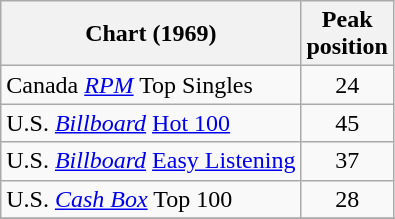<table class="wikitable sortable">
<tr>
<th>Chart (1969)</th>
<th>Peak<br>position</th>
</tr>
<tr>
<td>Canada <em><a href='#'>RPM</a></em> Top Singles</td>
<td style="text-align:center;">24</td>
</tr>
<tr>
<td>U.S. <em><a href='#'>Billboard</a></em> <a href='#'>Hot 100</a></td>
<td style="text-align:center;">45</td>
</tr>
<tr>
<td>U.S. <em><a href='#'>Billboard</a></em> <a href='#'>Easy Listening</a></td>
<td style="text-align:center;">37</td>
</tr>
<tr>
<td>U.S. <a href='#'><em>Cash Box</em></a> Top 100</td>
<td align="center">28</td>
</tr>
<tr>
</tr>
</table>
